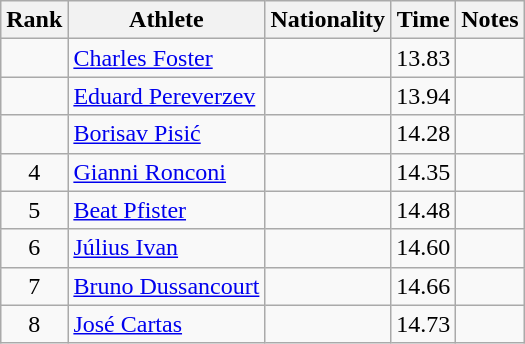<table class="wikitable sortable" style="text-align:center">
<tr>
<th>Rank</th>
<th>Athlete</th>
<th>Nationality</th>
<th>Time</th>
<th>Notes</th>
</tr>
<tr>
<td></td>
<td align=left><a href='#'>Charles Foster</a></td>
<td align=left></td>
<td>13.83</td>
<td></td>
</tr>
<tr>
<td></td>
<td align=left><a href='#'>Eduard Pereverzev</a></td>
<td align=left></td>
<td>13.94</td>
<td></td>
</tr>
<tr>
<td></td>
<td align=left><a href='#'>Borisav Pisić</a></td>
<td align=left></td>
<td>14.28</td>
<td></td>
</tr>
<tr>
<td>4</td>
<td align=left><a href='#'>Gianni Ronconi</a></td>
<td align=left></td>
<td>14.35</td>
<td></td>
</tr>
<tr>
<td>5</td>
<td align=left><a href='#'>Beat Pfister</a></td>
<td align=left></td>
<td>14.48</td>
<td></td>
</tr>
<tr>
<td>6</td>
<td align=left><a href='#'>Július Ivan</a></td>
<td align=left></td>
<td>14.60</td>
<td></td>
</tr>
<tr>
<td>7</td>
<td align=left><a href='#'>Bruno Dussancourt</a></td>
<td align=left></td>
<td>14.66</td>
<td></td>
</tr>
<tr>
<td>8</td>
<td align=left><a href='#'>José Cartas</a></td>
<td align=left></td>
<td>14.73</td>
<td></td>
</tr>
</table>
